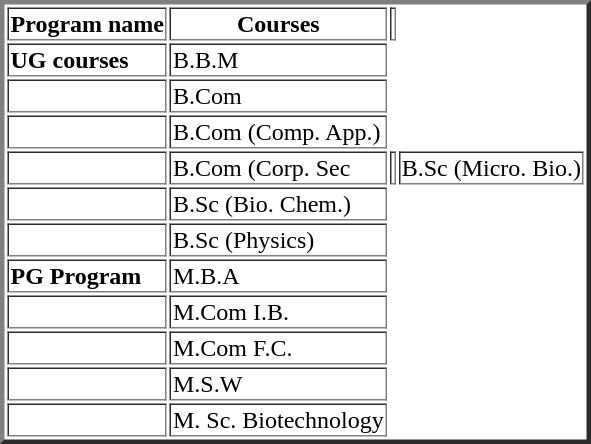<table border = "3">
<tr>
<th>Program name</th>
<th>Courses</th>
<th></th>
</tr>
<tr>
<td><strong>UG courses</strong></td>
<td>B.B.M</td>
</tr>
<tr>
<td></td>
<td>B.Com</td>
</tr>
<tr>
<td></td>
<td>B.Com (Comp. App.)</td>
</tr>
<tr>
<td></td>
<td>B.Com (Corp. Sec</td>
<td></td>
<td>B.Sc (Micro. Bio.)</td>
</tr>
<tr>
<td></td>
<td>B.Sc (Bio. Chem.)</td>
</tr>
<tr>
<td></td>
<td>B.Sc (Physics)</td>
</tr>
<tr>
<td><strong>PG Program</strong></td>
<td>M.B.A</td>
</tr>
<tr>
<td></td>
<td>M.Com I.B.</td>
</tr>
<tr>
<td></td>
<td>M.Com F.C.</td>
</tr>
<tr>
<td></td>
<td>M.S.W</td>
</tr>
<tr>
<td></td>
<td>M. Sc. Biotechnology</td>
</tr>
</table>
